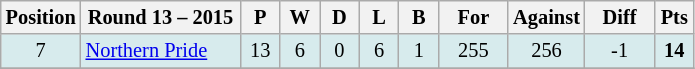<table class="wikitable" style="text-align:center; font-size:85%;">
<tr>
<th width=40 abbr="Position">Position</th>
<th width=100>Round 13 – 2015</th>
<th width=20 abbr="Played">P</th>
<th width=20 abbr="Won">W</th>
<th width=20 abbr="Drawn">D</th>
<th width=20 abbr="Lost">L</th>
<th width=20 abbr="Bye">B</th>
<th width=40 abbr="Points for">For</th>
<th width=40 abbr="Points against">Against</th>
<th width=40 abbr="Points difference">Diff</th>
<th width=20 abbr="Points">Pts</th>
</tr>
<tr style="background: #d7ebed;">
<td>7</td>
<td style="text-align:left;"> <a href='#'>Northern Pride</a></td>
<td>13</td>
<td>6</td>
<td>0</td>
<td>6</td>
<td>1</td>
<td>255</td>
<td>256</td>
<td>-1</td>
<td><strong>14</strong></td>
</tr>
<tr>
</tr>
</table>
